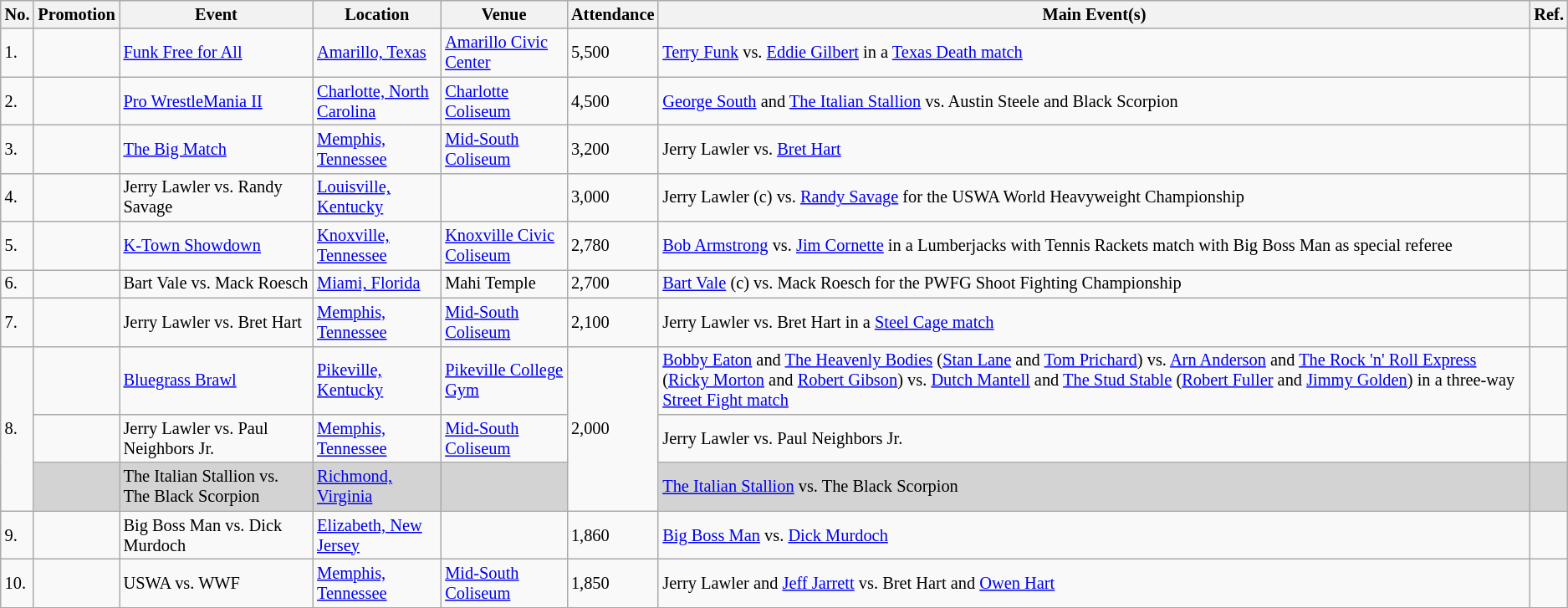<table class="wikitable sortable" style="font-size:85%;">
<tr>
<th>No.</th>
<th>Promotion</th>
<th>Event</th>
<th>Location</th>
<th>Venue</th>
<th>Attendance</th>
<th class=unsortable>Main Event(s)</th>
<th class=unsortable>Ref.</th>
</tr>
<tr>
<td>1.</td>
<td></td>
<td><a href='#'>Funk Free for All</a> <br> </td>
<td><a href='#'>Amarillo, Texas</a></td>
<td><a href='#'>Amarillo Civic Center</a></td>
<td>5,500</td>
<td><a href='#'>Terry Funk</a> vs. <a href='#'>Eddie Gilbert</a> in a <a href='#'>Texas Death match</a></td>
<td></td>
</tr>
<tr>
<td>2.</td>
<td></td>
<td><a href='#'>Pro WrestleMania II</a> <br> </td>
<td><a href='#'>Charlotte, North Carolina</a></td>
<td><a href='#'>Charlotte Coliseum</a></td>
<td>4,500</td>
<td><a href='#'>George South</a> and <a href='#'>The Italian Stallion</a> vs. Austin Steele and Black Scorpion</td>
<td></td>
</tr>
<tr>
<td>3.</td>
<td></td>
<td><a href='#'>The Big Match</a> <br> </td>
<td><a href='#'>Memphis, Tennessee</a></td>
<td><a href='#'>Mid-South Coliseum</a></td>
<td>3,200</td>
<td>Jerry Lawler vs. <a href='#'>Bret Hart</a></td>
<td></td>
</tr>
<tr>
<td>4.</td>
<td></td>
<td>Jerry Lawler vs. Randy Savage <br> </td>
<td><a href='#'>Louisville, Kentucky</a></td>
<td></td>
<td>3,000</td>
<td>Jerry Lawler (c) vs. <a href='#'>Randy Savage</a> for the USWA World Heavyweight Championship</td>
<td></td>
</tr>
<tr>
<td>5.</td>
<td></td>
<td><a href='#'>K-Town Showdown</a> <br> </td>
<td><a href='#'>Knoxville, Tennessee</a></td>
<td><a href='#'>Knoxville Civic Coliseum</a></td>
<td>2,780</td>
<td><a href='#'>Bob Armstrong</a> vs. <a href='#'>Jim Cornette</a> in a Lumberjacks with Tennis Rackets match with Big Boss Man as special referee</td>
<td></td>
</tr>
<tr>
<td>6.</td>
<td></td>
<td>Bart Vale vs. Mack Roesch <br> </td>
<td><a href='#'>Miami, Florida</a></td>
<td>Mahi Temple</td>
<td>2,700</td>
<td><a href='#'>Bart Vale</a> (c) vs. Mack Roesch for the PWFG Shoot Fighting Championship</td>
<td></td>
</tr>
<tr>
<td>7.</td>
<td></td>
<td>Jerry Lawler vs. Bret Hart <br> </td>
<td><a href='#'>Memphis, Tennessee</a></td>
<td><a href='#'>Mid-South Coliseum</a></td>
<td>2,100</td>
<td>Jerry Lawler vs. Bret Hart in a <a href='#'>Steel Cage match</a></td>
<td></td>
</tr>
<tr>
<td rowspan=3>8.</td>
<td></td>
<td><a href='#'>Bluegrass Brawl</a> <br> </td>
<td><a href='#'>Pikeville, Kentucky</a></td>
<td><a href='#'>Pikeville College Gym</a></td>
<td rowspan=3>2,000</td>
<td><a href='#'>Bobby Eaton</a> and <a href='#'>The Heavenly Bodies</a> (<a href='#'>Stan Lane</a> and <a href='#'>Tom Prichard</a>) vs. <a href='#'>Arn Anderson</a> and <a href='#'>The Rock 'n' Roll Express</a> (<a href='#'>Ricky Morton</a> and <a href='#'>Robert Gibson</a>) vs. <a href='#'>Dutch Mantell</a> and <a href='#'>The Stud Stable</a> (<a href='#'>Robert Fuller</a> and <a href='#'>Jimmy Golden</a>) in a three-way <a href='#'>Street Fight match</a></td>
<td></td>
</tr>
<tr>
<td></td>
<td>Jerry Lawler vs. Paul Neighbors Jr. <br> </td>
<td><a href='#'>Memphis, Tennessee</a></td>
<td><a href='#'>Mid-South Coliseum</a></td>
<td>Jerry Lawler vs. Paul Neighbors Jr.</td>
<td></td>
</tr>
<tr>
<td bgcolor=lightgrey></td>
<td bgcolor=lightgrey>The Italian Stallion vs. The Black Scorpion <br> </td>
<td bgcolor=lightgrey><a href='#'>Richmond, Virginia</a></td>
<td bgcolor=lightgrey></td>
<td bgcolor=lightgrey><a href='#'>The Italian Stallion</a> vs. The Black Scorpion</td>
<td bgcolor=lightgrey></td>
</tr>
<tr>
<td>9.</td>
<td></td>
<td>Big Boss Man vs. Dick Murdoch <br> </td>
<td><a href='#'>Elizabeth, New Jersey</a></td>
<td></td>
<td>1,860</td>
<td><a href='#'>Big Boss Man</a> vs. <a href='#'>Dick Murdoch</a></td>
<td></td>
</tr>
<tr>
<td>10.</td>
<td></td>
<td>USWA vs. WWF <br> </td>
<td><a href='#'>Memphis, Tennessee</a></td>
<td><a href='#'>Mid-South Coliseum</a></td>
<td>1,850</td>
<td>Jerry Lawler and <a href='#'>Jeff Jarrett</a> vs. Bret Hart and <a href='#'>Owen Hart</a></td>
<td></td>
</tr>
</table>
